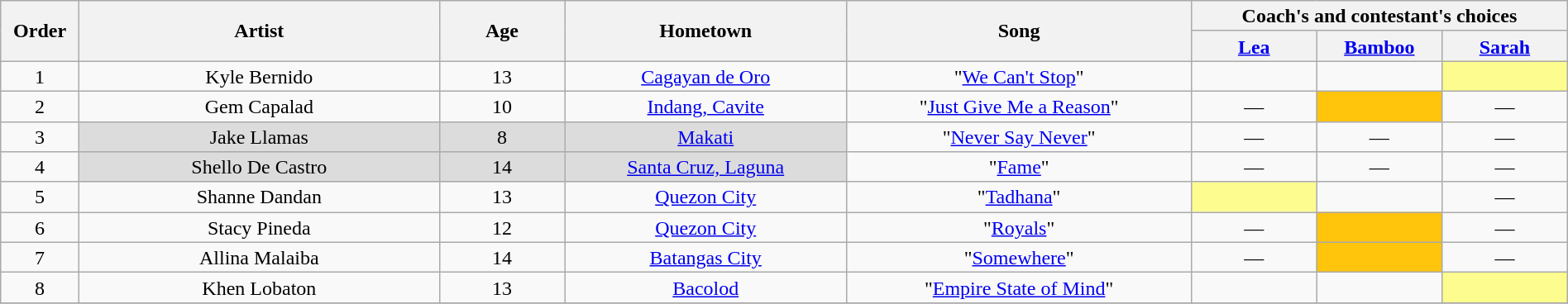<table class="wikitable" style="text-align:center; line-height:17px; font-size:100%; width:100%;">
<tr>
<th scope="col" rowspan="2" width="05%">Order</th>
<th scope="col" rowspan="2" width="23%">Artist</th>
<th scope="col" rowspan="2" width="08%">Age</th>
<th scope="col" rowspan="2" width="18%">Hometown</th>
<th scope="col" rowspan="2" width="22%">Song</th>
<th scope="col" colspan="3" width="24%">Coach's and contestant's choices</th>
</tr>
<tr>
<th width="08%"><a href='#'>Lea</a></th>
<th width="08%"><a href='#'>Bamboo</a></th>
<th width="08%"><a href='#'>Sarah</a></th>
</tr>
<tr>
<td scope="row">1</td>
<td>Kyle Bernido</td>
<td>13</td>
<td><a href='#'>Cagayan de Oro</a></td>
<td>"<a href='#'>We Can't Stop</a>"</td>
<td><strong></strong></td>
<td><strong></strong></td>
<td style="background:#fdfc8f;"><strong></strong></td>
</tr>
<tr>
<td scope="row">2</td>
<td>Gem Capalad</td>
<td>10</td>
<td><a href='#'>Indang, Cavite</a></td>
<td>"<a href='#'>Just Give Me a Reason</a>"</td>
<td>—</td>
<td style="background:#FFC40C;"><strong></strong></td>
<td>—</td>
</tr>
<tr>
<td scope="row">3</td>
<td style="background:#DCDCDC;">Jake Llamas</td>
<td style="background:#DCDCDC;">8</td>
<td style="background:#DCDCDC;"><a href='#'>Makati</a></td>
<td>"<a href='#'>Never Say Never</a>"</td>
<td>—</td>
<td>—</td>
<td>—</td>
</tr>
<tr>
<td scope="row">4</td>
<td style="background:#DCDCDC;">Shello De Castro</td>
<td style="background:#DCDCDC;">14</td>
<td style="background:#DCDCDC;"><a href='#'>Santa Cruz, Laguna</a></td>
<td>"<a href='#'>Fame</a>"</td>
<td>—</td>
<td>—</td>
<td>—</td>
</tr>
<tr>
<td scope="row">5</td>
<td>Shanne Dandan</td>
<td>13</td>
<td><a href='#'>Quezon City</a></td>
<td>"<a href='#'>Tadhana</a>"</td>
<td style="background:#fdfc8f;"><strong></strong></td>
<td><strong></strong></td>
<td>—</td>
</tr>
<tr>
<td scope="row">6</td>
<td>Stacy Pineda</td>
<td>12</td>
<td><a href='#'>Quezon City</a></td>
<td>"<a href='#'>Royals</a>"</td>
<td>—</td>
<td style="background:#FFC40C;"><strong></strong></td>
<td>—</td>
</tr>
<tr>
<td scope="row">7</td>
<td>Allina Malaiba</td>
<td>14</td>
<td><a href='#'>Batangas City</a></td>
<td>"<a href='#'>Somewhere</a>"</td>
<td>—</td>
<td style="background:#FFC40C;"><strong></strong></td>
<td>—</td>
</tr>
<tr>
<td scope="row">8</td>
<td>Khen Lobaton</td>
<td>13</td>
<td><a href='#'>Bacolod</a></td>
<td>"<a href='#'>Empire State of Mind</a>"</td>
<td><strong></strong></td>
<td><strong></strong></td>
<td style="background:#fdfc8f;"><strong></strong></td>
</tr>
<tr>
</tr>
</table>
